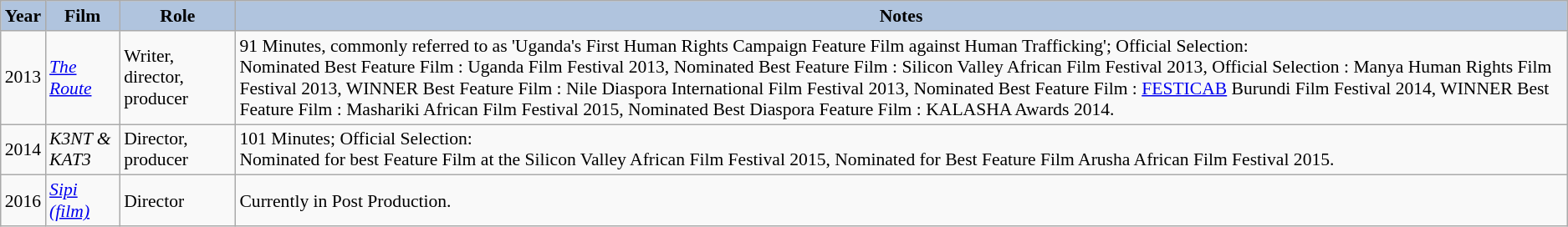<table class="wikitable" style="font-size:90%;" background: #f9f9f0;>
<tr style="text-align:center;">
<th style="background:#B0C4DE;">Year</th>
<th style="background:#B0C4DE;">Film</th>
<th style="background:#B0C4DE;">Role</th>
<th style="background:#B0C4DE;">Notes</th>
</tr>
<tr>
<td>2013</td>
<td><em><a href='#'>The Route</a></em></td>
<td>Writer, director, producer</td>
<td>91 Minutes, commonly referred to as 'Uganda's First Human Rights Campaign Feature Film against Human Trafficking'; Official Selection:<br>Nominated Best Feature Film : Uganda Film Festival 2013,
Nominated Best Feature Film : Silicon Valley African Film Festival 2013,
Official Selection : Manya Human Rights Film Festival 2013,
WINNER Best Feature Film : Nile Diaspora International Film Festival 2013,
Nominated Best Feature Film : <a href='#'>FESTICAB</a> Burundi Film Festival 2014,
WINNER Best Feature Film : Mashariki African Film Festival 2015,
Nominated Best Diaspora Feature Film : KALASHA Awards 2014.</td>
</tr>
<tr>
<td>2014</td>
<td><em>K3NT & KAT3</em></td>
<td>Director, producer</td>
<td>101 Minutes; Official Selection:<br>Nominated for best Feature Film at the Silicon Valley African Film Festival 2015,
Nominated for Best Feature Film Arusha African Film Festival 2015.</td>
</tr>
<tr>
<td>2016</td>
<td><em><a href='#'>Sipi (film)</a></em></td>
<td>Director</td>
<td>Currently in Post Production.</td>
</tr>
</table>
